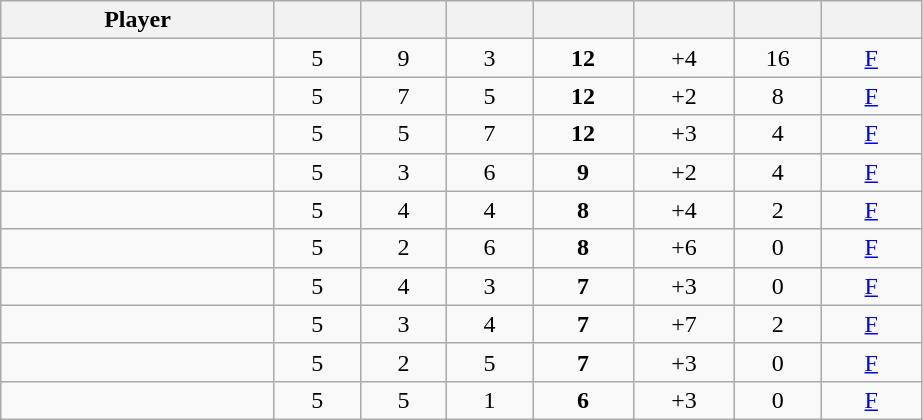<table class="wikitable sortable" style="text-align:center;">
<tr>
<th width="175px">Player</th>
<th width="50px"></th>
<th width="50px"></th>
<th width="50px"></th>
<th width="60px"></th>
<th width="60px"></th>
<th width="50px"></th>
<th width="60px"></th>
</tr>
<tr>
<td align="left"> </td>
<td>5</td>
<td>9</td>
<td>3</td>
<td><strong>12</strong></td>
<td>+4</td>
<td>16</td>
<td><a href='#'>F</a></td>
</tr>
<tr>
<td align="left"> </td>
<td>5</td>
<td>7</td>
<td>5</td>
<td><strong>12</strong></td>
<td>+2</td>
<td>8</td>
<td><a href='#'>F</a></td>
</tr>
<tr>
<td align="left"> </td>
<td>5</td>
<td>5</td>
<td>7</td>
<td><strong>12</strong></td>
<td>+3</td>
<td>4</td>
<td><a href='#'>F</a></td>
</tr>
<tr>
<td align="left"> </td>
<td>5</td>
<td>3</td>
<td>6</td>
<td><strong>9</strong></td>
<td>+2</td>
<td>4</td>
<td><a href='#'>F</a></td>
</tr>
<tr>
<td align="left"> </td>
<td>5</td>
<td>4</td>
<td>4</td>
<td><strong>8</strong></td>
<td>+4</td>
<td>2</td>
<td><a href='#'>F</a></td>
</tr>
<tr>
<td align="left"> </td>
<td>5</td>
<td>2</td>
<td>6</td>
<td><strong>8</strong></td>
<td>+6</td>
<td>0</td>
<td><a href='#'>F</a></td>
</tr>
<tr>
<td align="left"> </td>
<td>5</td>
<td>4</td>
<td>3</td>
<td><strong>7</strong></td>
<td>+3</td>
<td>0</td>
<td><a href='#'>F</a></td>
</tr>
<tr>
<td align="left"> </td>
<td>5</td>
<td>3</td>
<td>4</td>
<td><strong>7</strong></td>
<td>+7</td>
<td>2</td>
<td><a href='#'>F</a></td>
</tr>
<tr>
<td align="left"> </td>
<td>5</td>
<td>2</td>
<td>5</td>
<td><strong>7</strong></td>
<td>+3</td>
<td>0</td>
<td><a href='#'>F</a></td>
</tr>
<tr>
<td align="left"> </td>
<td>5</td>
<td>5</td>
<td>1</td>
<td><strong>6</strong></td>
<td>+3</td>
<td>0</td>
<td><a href='#'>F</a></td>
</tr>
</table>
